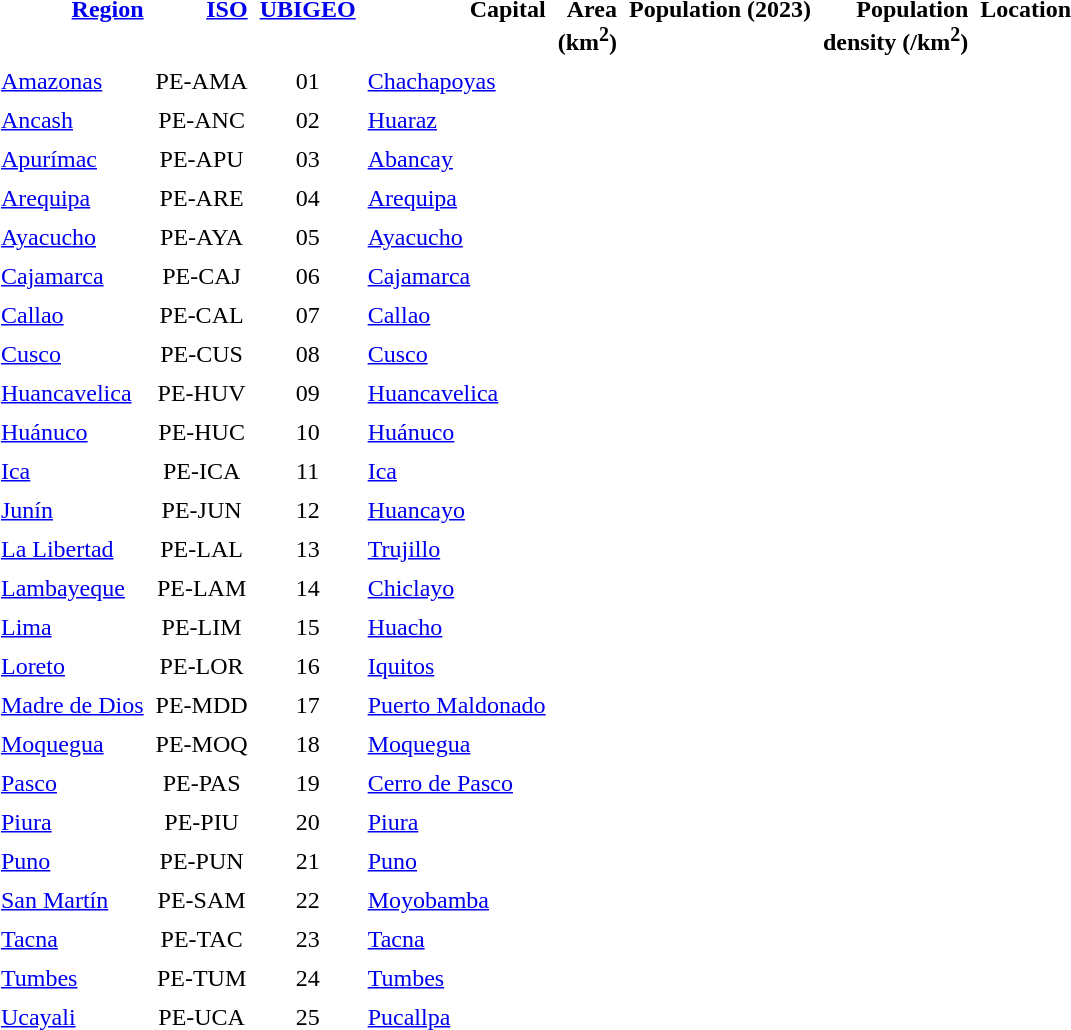<table class="wiki table sortable" align="center" style="background: #fff9090; border-width:1px; border-color: #lightgrey; text-align:right; " cellpadding="3px">
<tr style="vertical-align:top;">
<th><a href='#'>Region</a></th>
<th><a href='#'>ISO</a><br></th>
<th><a href='#'>UBIGEO</a><br></th>
<th>Capital</th>
<th data-sort-type="number">Area<br>(km<sup>2</sup>)<br></th>
<th data-sort-type="number">Population (2023)</th>
<th data-sort-type="number">Population<br>density (/km<sup>2</sup>)<br></th>
<th class="unsortable">Location<br></th>
</tr>
<tr>
<td align="left"><a href='#'>Amazonas</a></td>
<td align="center">PE-AMA</td>
<td align="center">01</td>
<td align="left"><a href='#'>Chachapoyas</a></td>
<td></td>
<td></td>
<td></td>
<td style="text-align:center;" align="center"><br></td>
</tr>
<tr>
<td align="left"><a href='#'>Ancash</a></td>
<td align="center">PE-ANC</td>
<td align="center">02</td>
<td align="left"><a href='#'>Huaraz</a></td>
<td></td>
<td></td>
<td></td>
<td style="text-align:center;" align="center"><br></td>
</tr>
<tr>
<td align="left"><a href='#'>Apurímac</a></td>
<td align="center">PE-APU</td>
<td align="center">03</td>
<td align="left"><a href='#'>Abancay</a></td>
<td></td>
<td></td>
<td></td>
<td style="text-align:center;" align="center"><br></td>
</tr>
<tr>
<td align="left"><a href='#'>Arequipa</a></td>
<td align="center">PE-ARE</td>
<td align="center">04</td>
<td align="left"><a href='#'>Arequipa</a></td>
<td></td>
<td></td>
<td></td>
<td style="text-align:center;" align="center"><br></td>
</tr>
<tr>
<td align="left"><a href='#'>Ayacucho</a></td>
<td align="center">PE-AYA</td>
<td align="center">05</td>
<td align="left"><a href='#'>Ayacucho</a></td>
<td></td>
<td></td>
<td></td>
<td style="text-align:center;" align="center"><br></td>
</tr>
<tr>
<td align="left"><a href='#'>Cajamarca</a></td>
<td align="center">PE-CAJ</td>
<td align="center">06</td>
<td align="left"><a href='#'>Cajamarca</a></td>
<td></td>
<td></td>
<td></td>
<td style="text-align:center;" align="center"><br></td>
</tr>
<tr>
<td align="left"><a href='#'>Callao</a></td>
<td align="center">PE-CAL</td>
<td align="center">07</td>
<td align="left"><a href='#'>Callao</a></td>
<td></td>
<td></td>
<td></td>
<td style="text-align:center;" align="center"><br></td>
</tr>
<tr>
<td align="left"><a href='#'>Cusco</a></td>
<td align="center">PE-CUS</td>
<td align="center">08</td>
<td align="left"><a href='#'>Cusco</a></td>
<td></td>
<td></td>
<td></td>
<td style="text-align:center;" align="center"><br></td>
</tr>
<tr>
<td align="left"><a href='#'>Huancavelica</a></td>
<td align="center">PE-HUV</td>
<td align="center">09</td>
<td align="left"><a href='#'>Huancavelica</a></td>
<td></td>
<td></td>
<td></td>
<td style="text-align:center;" align="center"><br></td>
</tr>
<tr>
<td align="left"><a href='#'>Huánuco</a></td>
<td align="center">PE-HUC</td>
<td align="center">10</td>
<td align="left"><a href='#'>Huánuco</a></td>
<td></td>
<td></td>
<td></td>
<td style="text-align:center;" align="center"><br></td>
</tr>
<tr>
<td align="left"><a href='#'>Ica</a></td>
<td align="center">PE-ICA</td>
<td align="center">11</td>
<td align="left"><a href='#'>Ica</a></td>
<td></td>
<td></td>
<td></td>
<td style="text-align:center;" align="center"><br></td>
</tr>
<tr>
<td align="left"><a href='#'>Junín</a></td>
<td align="center">PE-JUN</td>
<td align="center">12</td>
<td align="left"><a href='#'>Huancayo</a></td>
<td></td>
<td></td>
<td></td>
<td style="text-align:center;" align="center"><br></td>
</tr>
<tr>
<td align="left"><a href='#'>La Libertad</a></td>
<td align="center">PE-LAL</td>
<td align="center">13</td>
<td align="left"><a href='#'>Trujillo</a></td>
<td></td>
<td></td>
<td></td>
<td style="text-align:center;" align="center"><br></td>
</tr>
<tr>
<td align="left"><a href='#'>Lambayeque</a></td>
<td align="center">PE-LAM</td>
<td align="center">14</td>
<td align="left"><a href='#'>Chiclayo</a></td>
<td></td>
<td></td>
<td></td>
<td style="text-align:center;" align="center"><br></td>
</tr>
<tr>
<td align="left"><a href='#'>Lima</a></td>
<td align="center">PE-LIM</td>
<td align="center">15</td>
<td align="left"><a href='#'>Huacho</a></td>
<td></td>
<td></td>
<td></td>
<td style="text-align:center;" align="center"><br></td>
</tr>
<tr>
<td align="left"><a href='#'>Loreto</a></td>
<td align="center">PE-LOR</td>
<td align="center">16</td>
<td align="left"><a href='#'>Iquitos</a></td>
<td></td>
<td></td>
<td></td>
<td style="text-align:center;" align="center"><br></td>
</tr>
<tr>
<td align="left"><a href='#'>Madre de Dios</a></td>
<td align="center">PE-MDD</td>
<td align="center">17</td>
<td align="left"><a href='#'>Puerto Maldonado</a></td>
<td></td>
<td></td>
<td></td>
<td style="text-align:center;" align="center"><br></td>
</tr>
<tr>
<td align="left"><a href='#'>Moquegua</a></td>
<td align="center">PE-MOQ</td>
<td align="center">18</td>
<td align="left"><a href='#'>Moquegua</a></td>
<td></td>
<td></td>
<td></td>
<td style="text-align:center;" align="center"><br></td>
</tr>
<tr>
<td align="left"><a href='#'>Pasco</a></td>
<td align="center">PE-PAS</td>
<td align="center">19</td>
<td align="left"><a href='#'>Cerro de Pasco</a></td>
<td></td>
<td></td>
<td></td>
<td style="text-align:center;" align="center"><br></td>
</tr>
<tr>
<td align="left"><a href='#'>Piura</a></td>
<td align="center">PE-PIU</td>
<td align="center">20</td>
<td align="left"><a href='#'>Piura</a></td>
<td></td>
<td></td>
<td></td>
<td style="text-align:center;" align="center"><br></td>
</tr>
<tr>
<td align="left"><a href='#'>Puno</a></td>
<td align="center">PE-PUN</td>
<td align="center">21</td>
<td align="left"><a href='#'>Puno</a></td>
<td></td>
<td></td>
<td></td>
<td style="text-align:center;" align="center"><br></td>
</tr>
<tr>
<td align="left"><a href='#'>San Martín</a></td>
<td align="center">PE-SAM</td>
<td align="center">22</td>
<td align="left"><a href='#'>Moyobamba</a></td>
<td></td>
<td></td>
<td></td>
<td style="text-align:center;" align="center"><br></td>
</tr>
<tr>
<td align="left"><a href='#'>Tacna</a></td>
<td align="center">PE-TAC</td>
<td align="center">23</td>
<td align="left"><a href='#'>Tacna</a></td>
<td></td>
<td></td>
<td></td>
<td style="text-align:center;" align="center"><br></td>
</tr>
<tr>
<td align="left"><a href='#'>Tumbes</a></td>
<td align="center">PE-TUM</td>
<td align="center">24</td>
<td align="left"><a href='#'>Tumbes</a></td>
<td></td>
<td></td>
<td></td>
<td style="text-align:center;" align="center"><br></td>
</tr>
<tr>
<td align="left"><a href='#'>Ucayali</a></td>
<td align="center">PE-UCA</td>
<td align="center">25</td>
<td align="left"><a href='#'>Pucallpa</a></td>
<td></td>
<td></td>
<td></td>
<td style="text-align:center;" align="center"></td>
</tr>
</table>
